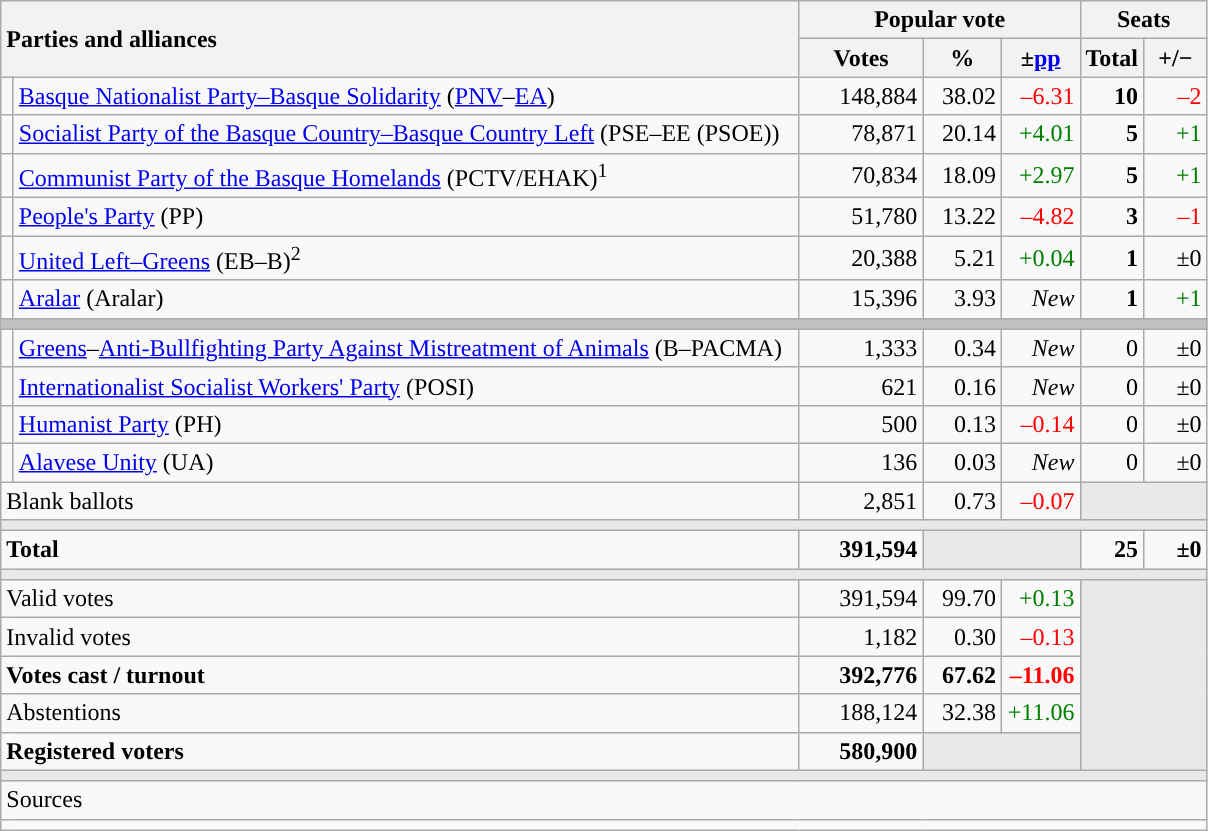<table class="wikitable" style="text-align:right;">
<tr>
<th style="text-align:left;" rowspan="2" colspan="2" width="525">Parties and alliances</th>
<th colspan="3">Popular vote</th>
<th colspan="2">Seats</th>
</tr>
<tr>
<th width="75">Votes</th>
<th width="45">%</th>
<th width="45">±<a href='#'>pp</a></th>
<th width="35">Total</th>
<th width="35">+/−</th>
</tr>
<tr>
<td width="1" style="color:inherit;background:"></td>
<td align="left"><a href='#'>Basque Nationalist Party–Basque Solidarity</a> (<a href='#'>PNV</a>–<a href='#'>EA</a>)</td>
<td>148,884</td>
<td>38.02</td>
<td style="color:red;">–6.31</td>
<td><strong>10</strong></td>
<td style="color:red;">–2</td>
</tr>
<tr>
<td style="color:inherit;background:"></td>
<td align="left"><a href='#'>Socialist Party of the Basque Country–Basque Country Left</a> (PSE–EE (PSOE))</td>
<td>78,871</td>
<td>20.14</td>
<td style="color:green;">+4.01</td>
<td><strong>5</strong></td>
<td style="color:green;">+1</td>
</tr>
<tr>
<td style="color:inherit;background:"></td>
<td align="left"><a href='#'>Communist Party of the Basque Homelands</a> (PCTV/EHAK)<sup>1</sup></td>
<td>70,834</td>
<td>18.09</td>
<td style="color:green;">+2.97</td>
<td><strong>5</strong></td>
<td style="color:green;">+1</td>
</tr>
<tr>
<td style="color:inherit;background:"></td>
<td align="left"><a href='#'>People's Party</a> (PP)</td>
<td>51,780</td>
<td>13.22</td>
<td style="color:red;">–4.82</td>
<td><strong>3</strong></td>
<td style="color:red;">–1</td>
</tr>
<tr>
<td style="color:inherit;background:"></td>
<td align="left"><a href='#'>United Left–Greens</a> (EB–B)<sup>2</sup></td>
<td>20,388</td>
<td>5.21</td>
<td style="color:green;">+0.04</td>
<td><strong>1</strong></td>
<td>±0</td>
</tr>
<tr>
<td style="color:inherit;background:"></td>
<td align="left"><a href='#'>Aralar</a> (Aralar)</td>
<td>15,396</td>
<td>3.93</td>
<td><em>New</em></td>
<td><strong>1</strong></td>
<td style="color:green;">+1</td>
</tr>
<tr>
<td colspan="7" bgcolor="#C0C0C0"></td>
</tr>
<tr>
<td style="color:inherit;background:"></td>
<td align="left"><a href='#'>Greens</a>–<a href='#'>Anti-Bullfighting Party Against Mistreatment of Animals</a> (B–PACMA)</td>
<td>1,333</td>
<td>0.34</td>
<td><em>New</em></td>
<td>0</td>
<td>±0</td>
</tr>
<tr>
<td style="color:inherit;background:"></td>
<td align="left"><a href='#'>Internationalist Socialist Workers' Party</a> (POSI)</td>
<td>621</td>
<td>0.16</td>
<td><em>New</em></td>
<td>0</td>
<td>±0</td>
</tr>
<tr>
<td style="color:inherit;background:"></td>
<td align="left"><a href='#'>Humanist Party</a> (PH)</td>
<td>500</td>
<td>0.13</td>
<td style="color:red;">–0.14</td>
<td>0</td>
<td>±0</td>
</tr>
<tr>
<td style="color:inherit;background:"></td>
<td align="left"><a href='#'>Alavese Unity</a> (UA)</td>
<td>136</td>
<td>0.03</td>
<td><em>New</em></td>
<td>0</td>
<td>±0</td>
</tr>
<tr>
<td align="left" colspan="2">Blank ballots</td>
<td>2,851</td>
<td>0.73</td>
<td style="color:red;">–0.07</td>
<td bgcolor="#E9E9E9" colspan="2"></td>
</tr>
<tr>
<td colspan="7" bgcolor="#E9E9E9"></td>
</tr>
<tr style="font-weight:bold;">
<td align="left" colspan="2">Total</td>
<td>391,594</td>
<td bgcolor="#E9E9E9" colspan="2"></td>
<td>25</td>
<td>±0</td>
</tr>
<tr>
<td colspan="7" bgcolor="#E9E9E9"></td>
</tr>
<tr>
<td align="left" colspan="2">Valid votes</td>
<td>391,594</td>
<td>99.70</td>
<td style="color:green;">+0.13</td>
<td bgcolor="#E9E9E9" colspan="2" rowspan="5"></td>
</tr>
<tr>
<td align="left" colspan="2">Invalid votes</td>
<td>1,182</td>
<td>0.30</td>
<td style="color:red;">–0.13</td>
</tr>
<tr style="font-weight:bold;">
<td align="left" colspan="2">Votes cast / turnout</td>
<td>392,776</td>
<td>67.62</td>
<td style="color:red;">–11.06</td>
</tr>
<tr>
<td align="left" colspan="2">Abstentions</td>
<td>188,124</td>
<td>32.38</td>
<td style="color:green;">+11.06</td>
</tr>
<tr style="font-weight:bold;">
<td align="left" colspan="2">Registered voters</td>
<td>580,900</td>
<td bgcolor="#E9E9E9" colspan="2"></td>
</tr>
<tr>
<td colspan="7" bgcolor="#E9E9E9"></td>
</tr>
<tr>
<td align="left" colspan="7">Sources</td>
</tr>
<tr>
<td colspan="7" style="text-align:left; max-width:790px;"></td>
</tr>
</table>
